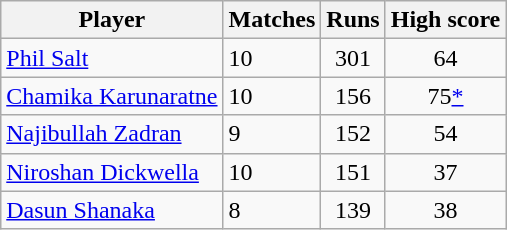<table class="wikitable"  style="text-align: center;">
<tr>
<th>Player</th>
<th>Matches</th>
<th>Runs</th>
<th>High score</th>
</tr>
<tr>
<td style="text-align:left"><a href='#'>Phil Salt</a></td>
<td style="text-align:left">10</td>
<td>301</td>
<td>64</td>
</tr>
<tr>
<td style="text-align:left"><a href='#'>Chamika Karunaratne</a></td>
<td style="text-align:left">10</td>
<td>156</td>
<td>75<a href='#'>*</a></td>
</tr>
<tr>
<td style="text-align:left"><a href='#'>Najibullah Zadran</a></td>
<td style="text-align:left">9</td>
<td>152</td>
<td>54</td>
</tr>
<tr>
<td style="text-align:left"><a href='#'>Niroshan Dickwella</a></td>
<td style="text-align:left">10</td>
<td>151</td>
<td>37</td>
</tr>
<tr>
<td style="text-align:left"><a href='#'>Dasun Shanaka</a></td>
<td style="text-align:left">8</td>
<td>139</td>
<td>38</td>
</tr>
</table>
